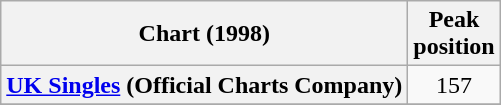<table class="wikitable sortable plainrowheaders" style="text-align:center;">
<tr>
<th scope="col">Chart (1998)</th>
<th scope="col">Peak<br>position</th>
</tr>
<tr>
<th scope="row"><a href='#'>UK Singles</a> (Official Charts Company)</th>
<td>157</td>
</tr>
<tr>
</tr>
</table>
